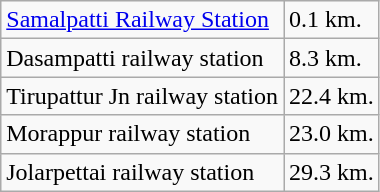<table class="wikitable">
<tr>
<td><a href='#'>Samalpatti Railway Station</a></td>
<td>0.1 km.</td>
</tr>
<tr>
<td>Dasampatti railway station</td>
<td>8.3 km.</td>
</tr>
<tr>
<td>Tirupattur Jn railway station</td>
<td>22.4 km.</td>
</tr>
<tr>
<td>Morappur railway station</td>
<td>23.0 km.</td>
</tr>
<tr>
<td>Jolarpettai railway station</td>
<td>29.3 km.</td>
</tr>
</table>
